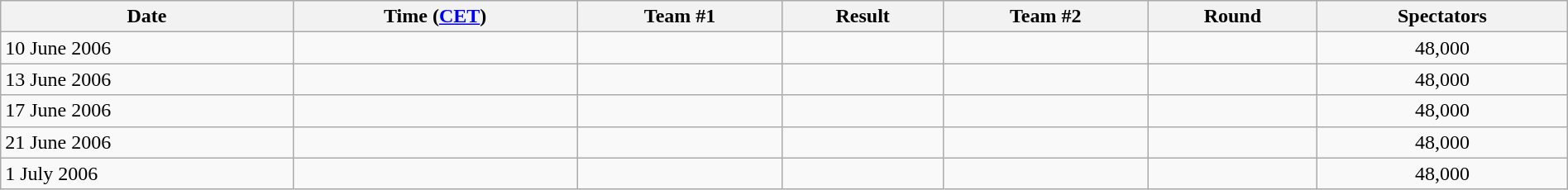<table class="wikitable" style="text-align: left;;" width="100%">
<tr>
<th>Date</th>
<th>Time (<a href='#'>CET</a>)</th>
<th>Team #1</th>
<th>Result</th>
<th>Team #2</th>
<th>Round</th>
<th>Spectators</th>
</tr>
<tr>
<td>10 June 2006</td>
<td></td>
<td align=right></td>
<td style="text-align:center;"></td>
<td></td>
<td></td>
<td style="text-align:center;">48,000</td>
</tr>
<tr>
<td>13 June 2006</td>
<td></td>
<td align=right></td>
<td style="text-align:center;"></td>
<td></td>
<td></td>
<td style="text-align:center;">48,000</td>
</tr>
<tr>
<td>17 June 2006</td>
<td></td>
<td align=right></td>
<td style="text-align:center;"></td>
<td></td>
<td></td>
<td style="text-align:center;">48,000</td>
</tr>
<tr>
<td>21 June 2006</td>
<td></td>
<td align=right></td>
<td style="text-align:center;"></td>
<td></td>
<td></td>
<td style="text-align:center;">48,000</td>
</tr>
<tr>
<td>1 July 2006</td>
<td></td>
<td align=right></td>
<td style="text-align:center;"></td>
<td></td>
<td></td>
<td style="text-align:center;">48,000</td>
</tr>
</table>
